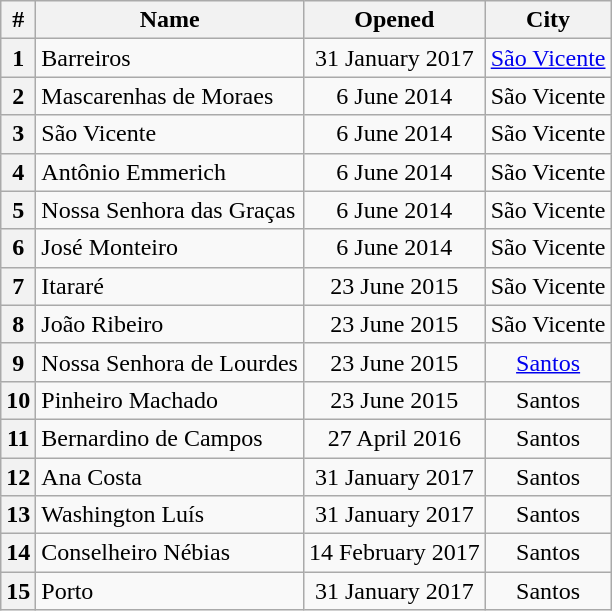<table class="wikitable" style="text-align: center;">
<tr>
<th>#</th>
<th>Name</th>
<th>Opened</th>
<th>City</th>
</tr>
<tr>
<th>1</th>
<td style="text-align:left;">Barreiros</td>
<td>31 January 2017</td>
<td><a href='#'>São Vicente</a></td>
</tr>
<tr>
<th>2</th>
<td style="text-align:left;">Mascarenhas de Moraes</td>
<td>6 June 2014</td>
<td>São Vicente</td>
</tr>
<tr>
<th>3</th>
<td style="text-align:left;">São Vicente</td>
<td>6 June 2014</td>
<td>São Vicente</td>
</tr>
<tr>
<th>4</th>
<td style="text-align:left;">Antônio Emmerich</td>
<td>6 June 2014</td>
<td>São Vicente</td>
</tr>
<tr>
<th>5</th>
<td style="text-align:left;">Nossa Senhora das Graças</td>
<td>6 June 2014</td>
<td>São Vicente</td>
</tr>
<tr>
<th>6</th>
<td style="text-align:left;">José Monteiro</td>
<td>6 June 2014</td>
<td>São Vicente</td>
</tr>
<tr>
<th>7</th>
<td style="text-align:left;">Itararé</td>
<td>23 June 2015</td>
<td>São Vicente</td>
</tr>
<tr>
<th>8</th>
<td style="text-align:left;">João Ribeiro</td>
<td>23 June 2015</td>
<td>São Vicente</td>
</tr>
<tr>
<th>9</th>
<td style="text-align:left;">Nossa Senhora de Lourdes</td>
<td>23 June 2015</td>
<td><a href='#'>Santos</a></td>
</tr>
<tr>
<th>10</th>
<td style="text-align:left;">Pinheiro Machado</td>
<td>23 June 2015</td>
<td>Santos</td>
</tr>
<tr>
<th>11</th>
<td style="text-align:left;">Bernardino de Campos</td>
<td>27 April 2016</td>
<td>Santos</td>
</tr>
<tr>
<th>12</th>
<td style="text-align:left;">Ana Costa</td>
<td>31 January 2017</td>
<td>Santos</td>
</tr>
<tr>
<th>13</th>
<td style="text-align:left;">Washington Luís</td>
<td>31 January 2017</td>
<td>Santos</td>
</tr>
<tr>
<th>14</th>
<td style="text-align:left;">Conselheiro Nébias</td>
<td>14 February 2017</td>
<td>Santos</td>
</tr>
<tr>
<th>15</th>
<td style="text-align:left;">Porto</td>
<td>31 January 2017</td>
<td>Santos</td>
</tr>
</table>
